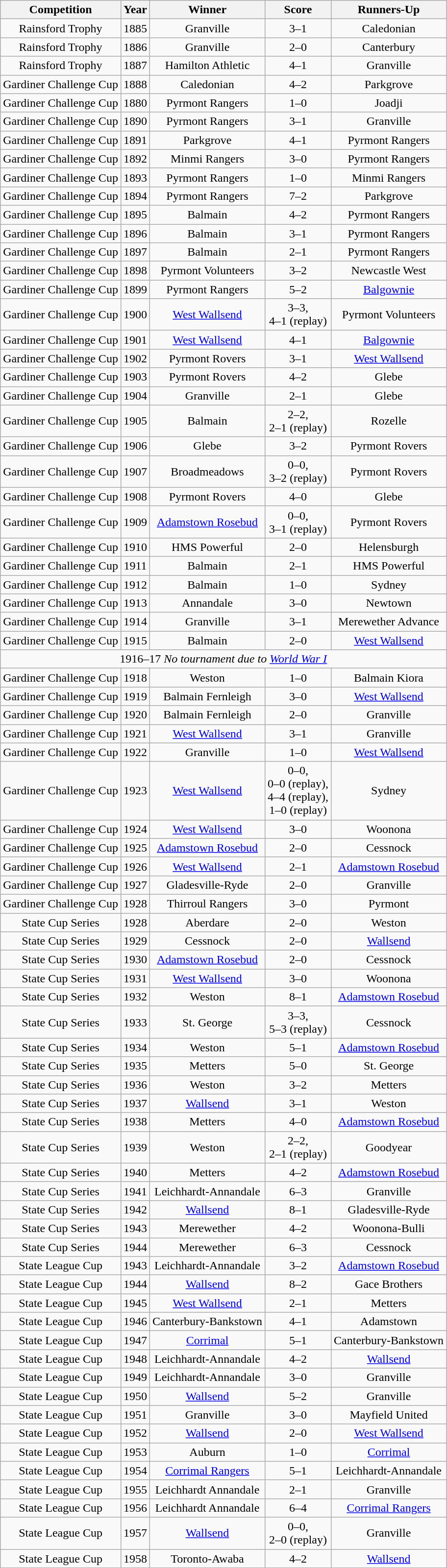<table class="wikitable" style="text-align:center">
<tr>
<th>Competition</th>
<th>Year</th>
<th>Winner</th>
<th>Score</th>
<th>Runners-Up</th>
</tr>
<tr>
<td>Rainsford Trophy</td>
<td>1885</td>
<td>Granville</td>
<td>3–1</td>
<td>Caledonian</td>
</tr>
<tr>
<td>Rainsford Trophy</td>
<td>1886</td>
<td>Granville</td>
<td>2–0</td>
<td>Canterbury</td>
</tr>
<tr>
<td>Rainsford Trophy</td>
<td>1887</td>
<td>Hamilton Athletic</td>
<td>4–1</td>
<td>Granville</td>
</tr>
<tr>
<td>Gardiner Challenge Cup</td>
<td>1888</td>
<td>Caledonian</td>
<td>4–2</td>
<td>Parkgrove</td>
</tr>
<tr>
<td>Gardiner Challenge Cup</td>
<td>1880</td>
<td>Pyrmont Rangers</td>
<td>1–0</td>
<td>Joadji</td>
</tr>
<tr>
<td>Gardiner Challenge Cup</td>
<td>1890</td>
<td>Pyrmont Rangers</td>
<td>3–1</td>
<td>Granville</td>
</tr>
<tr>
<td>Gardiner Challenge Cup</td>
<td>1891</td>
<td>Parkgrove</td>
<td>4–1</td>
<td>Pyrmont Rangers</td>
</tr>
<tr>
<td>Gardiner Challenge Cup</td>
<td>1892</td>
<td>Minmi Rangers</td>
<td>3–0</td>
<td>Pyrmont Rangers</td>
</tr>
<tr>
<td>Gardiner Challenge Cup</td>
<td>1893</td>
<td>Pyrmont Rangers</td>
<td>1–0</td>
<td>Minmi Rangers</td>
</tr>
<tr>
<td>Gardiner Challenge Cup</td>
<td>1894</td>
<td>Pyrmont Rangers</td>
<td>7–2</td>
<td>Parkgrove</td>
</tr>
<tr>
<td>Gardiner Challenge Cup</td>
<td>1895</td>
<td>Balmain</td>
<td>4–2</td>
<td>Pyrmont Rangers</td>
</tr>
<tr>
<td>Gardiner Challenge Cup</td>
<td>1896</td>
<td>Balmain</td>
<td>3–1</td>
<td>Pyrmont Rangers</td>
</tr>
<tr>
<td>Gardiner Challenge Cup</td>
<td>1897</td>
<td>Balmain</td>
<td>2–1</td>
<td>Pyrmont Rangers</td>
</tr>
<tr>
<td>Gardiner Challenge Cup</td>
<td>1898</td>
<td>Pyrmont Volunteers</td>
<td>3–2</td>
<td>Newcastle West</td>
</tr>
<tr>
<td>Gardiner Challenge Cup</td>
<td>1899</td>
<td>Pyrmont Rangers</td>
<td>5–2</td>
<td><a href='#'>Balgownie</a></td>
</tr>
<tr>
<td>Gardiner Challenge Cup</td>
<td>1900</td>
<td><a href='#'>West Wallsend</a></td>
<td>3–3, <br>4–1 (replay)</td>
<td>Pyrmont Volunteers</td>
</tr>
<tr>
<td>Gardiner Challenge Cup</td>
<td>1901</td>
<td><a href='#'>West Wallsend</a></td>
<td>4–1</td>
<td><a href='#'>Balgownie</a></td>
</tr>
<tr>
<td>Gardiner Challenge Cup</td>
<td>1902</td>
<td>Pyrmont Rovers</td>
<td>3–1</td>
<td><a href='#'>West Wallsend</a></td>
</tr>
<tr>
<td>Gardiner Challenge Cup</td>
<td>1903</td>
<td>Pyrmont Rovers</td>
<td>4–2</td>
<td>Glebe</td>
</tr>
<tr>
<td>Gardiner Challenge Cup</td>
<td>1904</td>
<td>Granville</td>
<td>2–1</td>
<td>Glebe</td>
</tr>
<tr>
<td>Gardiner Challenge Cup</td>
<td>1905</td>
<td>Balmain</td>
<td>2–2, <br>2–1 (replay)</td>
<td>Rozelle</td>
</tr>
<tr>
<td>Gardiner Challenge Cup</td>
<td>1906</td>
<td>Glebe</td>
<td>3–2</td>
<td>Pyrmont Rovers</td>
</tr>
<tr>
<td>Gardiner Challenge Cup</td>
<td>1907</td>
<td>Broadmeadows</td>
<td>0–0, <br>3–2 (replay)</td>
<td>Pyrmont Rovers</td>
</tr>
<tr>
<td>Gardiner Challenge Cup</td>
<td>1908</td>
<td>Pyrmont Rovers</td>
<td>4–0</td>
<td>Glebe</td>
</tr>
<tr>
<td>Gardiner Challenge Cup</td>
<td>1909</td>
<td><a href='#'>Adamstown Rosebud</a></td>
<td>0–0, <br>3–1 (replay)</td>
<td>Pyrmont Rovers</td>
</tr>
<tr>
<td>Gardiner Challenge Cup</td>
<td>1910</td>
<td>HMS Powerful</td>
<td>2–0</td>
<td>Helensburgh</td>
</tr>
<tr>
<td>Gardiner Challenge Cup</td>
<td>1911</td>
<td>Balmain</td>
<td>2–1</td>
<td>HMS Powerful</td>
</tr>
<tr>
<td>Gardiner Challenge Cup</td>
<td>1912</td>
<td>Balmain</td>
<td>1–0</td>
<td>Sydney</td>
</tr>
<tr>
<td>Gardiner Challenge Cup</td>
<td>1913</td>
<td>Annandale</td>
<td>3–0</td>
<td>Newtown</td>
</tr>
<tr>
<td>Gardiner Challenge Cup</td>
<td>1914</td>
<td>Granville</td>
<td>3–1</td>
<td>Merewether Advance</td>
</tr>
<tr>
<td>Gardiner Challenge Cup</td>
<td>1915</td>
<td>Balmain</td>
<td>2–0</td>
<td><a href='#'>West Wallsend</a></td>
</tr>
<tr>
<td colspan=5>1916–17 <em>No tournament due to <a href='#'>World War I</a></td>
</tr>
<tr>
<td>Gardiner Challenge Cup</td>
<td>1918</td>
<td>Weston</td>
<td>1–0</td>
<td>Balmain Kiora</td>
</tr>
<tr>
<td>Gardiner Challenge Cup</td>
<td>1919</td>
<td>Balmain Fernleigh</td>
<td>3–0</td>
<td><a href='#'>West Wallsend</a></td>
</tr>
<tr>
<td>Gardiner Challenge Cup</td>
<td>1920</td>
<td>Balmain Fernleigh</td>
<td>2–0</td>
<td>Granville</td>
</tr>
<tr>
<td>Gardiner Challenge Cup</td>
<td>1921</td>
<td><a href='#'>West Wallsend</a></td>
<td>3–1</td>
<td>Granville</td>
</tr>
<tr>
<td>Gardiner Challenge Cup</td>
<td>1922</td>
<td>Granville</td>
<td>1–0</td>
<td><a href='#'>West Wallsend</a></td>
</tr>
<tr>
<td>Gardiner Challenge Cup</td>
<td>1923</td>
<td><a href='#'>West Wallsend</a></td>
<td>0–0, <br>0–0 (replay), <br>4–4 (replay), <br>1–0 (replay)</td>
<td>Sydney</td>
</tr>
<tr>
<td>Gardiner Challenge Cup</td>
<td>1924</td>
<td><a href='#'>West Wallsend</a></td>
<td>3–0</td>
<td>Woonona</td>
</tr>
<tr>
<td>Gardiner Challenge Cup</td>
<td>1925</td>
<td><a href='#'>Adamstown Rosebud</a></td>
<td>2–0</td>
<td>Cessnock</td>
</tr>
<tr>
<td>Gardiner Challenge Cup</td>
<td>1926</td>
<td><a href='#'>West Wallsend</a></td>
<td>2–1</td>
<td><a href='#'>Adamstown Rosebud</a></td>
</tr>
<tr>
<td>Gardiner Challenge Cup</td>
<td>1927</td>
<td>Gladesville-Ryde</td>
<td>2–0</td>
<td>Granville</td>
</tr>
<tr>
<td>Gardiner Challenge Cup</td>
<td>1928</td>
<td>Thirroul Rangers</td>
<td>3–0</td>
<td>Pyrmont</td>
</tr>
<tr>
<td>State Cup Series</td>
<td>1928</td>
<td>Aberdare</td>
<td>2–0</td>
<td>Weston</td>
</tr>
<tr>
<td>State Cup Series</td>
<td>1929</td>
<td>Cessnock</td>
<td>2–0</td>
<td><a href='#'>Wallsend</a></td>
</tr>
<tr>
<td>State Cup Series</td>
<td>1930</td>
<td><a href='#'>Adamstown Rosebud</a></td>
<td>2–0</td>
<td>Cessnock</td>
</tr>
<tr>
<td>State Cup Series</td>
<td>1931</td>
<td><a href='#'>West Wallsend</a></td>
<td>3–0</td>
<td>Woonona</td>
</tr>
<tr>
<td>State Cup Series</td>
<td>1932</td>
<td>Weston</td>
<td>8–1</td>
<td><a href='#'>Adamstown Rosebud</a></td>
</tr>
<tr>
<td>State Cup Series</td>
<td>1933</td>
<td>St. George</td>
<td>3–3, <br>5–3 (replay)</td>
<td>Cessnock</td>
</tr>
<tr>
<td>State Cup Series</td>
<td>1934</td>
<td>Weston</td>
<td>5–1</td>
<td><a href='#'>Adamstown Rosebud</a></td>
</tr>
<tr>
<td>State Cup Series</td>
<td>1935</td>
<td>Metters</td>
<td>5–0</td>
<td>St. George</td>
</tr>
<tr>
<td>State Cup Series</td>
<td>1936</td>
<td>Weston</td>
<td>3–2</td>
<td>Metters</td>
</tr>
<tr>
<td>State Cup Series</td>
<td>1937</td>
<td><a href='#'>Wallsend</a></td>
<td>3–1</td>
<td>Weston</td>
</tr>
<tr>
<td>State Cup Series</td>
<td>1938</td>
<td>Metters</td>
<td>4–0</td>
<td><a href='#'>Adamstown Rosebud</a></td>
</tr>
<tr>
<td>State Cup Series</td>
<td>1939</td>
<td>Weston</td>
<td>2–2, <br>2–1 (replay)</td>
<td>Goodyear</td>
</tr>
<tr>
<td>State Cup Series</td>
<td>1940</td>
<td>Metters</td>
<td>4–2</td>
<td><a href='#'>Adamstown Rosebud</a></td>
</tr>
<tr>
<td>State Cup Series</td>
<td>1941</td>
<td>Leichhardt-Annandale</td>
<td>6–3</td>
<td>Granville</td>
</tr>
<tr>
<td>State Cup Series</td>
<td>1942</td>
<td><a href='#'>Wallsend</a></td>
<td>8–1</td>
<td>Gladesville-Ryde</td>
</tr>
<tr>
<td>State Cup Series</td>
<td>1943</td>
<td>Merewether</td>
<td>4–2</td>
<td>Woonona-Bulli</td>
</tr>
<tr>
<td>State Cup Series</td>
<td>1944</td>
<td>Merewether</td>
<td>6–3</td>
<td>Cessnock</td>
</tr>
<tr>
<td>State League Cup</td>
<td>1943</td>
<td>Leichhardt-Annandale</td>
<td>3–2 </td>
<td><a href='#'>Adamstown Rosebud</a></td>
</tr>
<tr>
<td>State League Cup</td>
<td>1944</td>
<td><a href='#'>Wallsend</a></td>
<td>8–2</td>
<td>Gace Brothers</td>
</tr>
<tr>
<td>State League Cup</td>
<td>1945</td>
<td><a href='#'>West Wallsend</a></td>
<td>2–1</td>
<td>Metters</td>
</tr>
<tr>
<td>State League Cup</td>
<td>1946</td>
<td>Canterbury-Bankstown</td>
<td>4–1</td>
<td>Adamstown</td>
</tr>
<tr>
<td>State League Cup</td>
<td>1947</td>
<td><a href='#'>Corrimal</a></td>
<td>5–1</td>
<td>Canterbury-Bankstown</td>
</tr>
<tr>
<td>State League Cup</td>
<td>1948</td>
<td>Leichhardt-Annandale</td>
<td>4–2</td>
<td><a href='#'>Wallsend</a></td>
</tr>
<tr>
<td>State League Cup</td>
<td>1949</td>
<td>Leichhardt-Annandale</td>
<td>3–0</td>
<td>Granville</td>
</tr>
<tr>
<td>State League Cup</td>
<td>1950</td>
<td><a href='#'>Wallsend</a></td>
<td>5–2</td>
<td>Granville</td>
</tr>
<tr>
<td>State League Cup</td>
<td>1951</td>
<td>Granville</td>
<td>3–0</td>
<td>Mayfield United</td>
</tr>
<tr>
<td>State League Cup</td>
<td>1952</td>
<td><a href='#'>Wallsend</a></td>
<td>2–0</td>
<td><a href='#'>West Wallsend</a></td>
</tr>
<tr>
<td>State League Cup</td>
<td>1953</td>
<td>Auburn</td>
<td>1–0</td>
<td><a href='#'>Corrimal</a></td>
</tr>
<tr>
<td>State League Cup</td>
<td>1954</td>
<td><a href='#'>Corrimal Rangers</a></td>
<td>5–1</td>
<td>Leichhardt-Annandale</td>
</tr>
<tr>
<td>State League Cup</td>
<td>1955</td>
<td>Leichhardt Annandale</td>
<td>2–1</td>
<td>Granville</td>
</tr>
<tr>
<td>State League Cup</td>
<td>1956</td>
<td>Leichhardt Annandale</td>
<td>6–4</td>
<td><a href='#'>Corrimal Rangers</a></td>
</tr>
<tr>
<td>State League Cup</td>
<td>1957</td>
<td><a href='#'>Wallsend</a></td>
<td>0–0, <br>2–0 (replay)</td>
<td>Granville</td>
</tr>
<tr>
<td>State League Cup</td>
<td>1958</td>
<td>Toronto-Awaba</td>
<td>4–2</td>
<td><a href='#'>Wallsend</a></td>
</tr>
</table>
